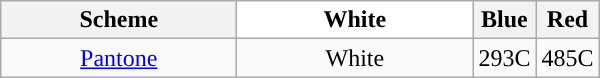<table class="wikitable">
<tr>
<th width="150">Scheme</th>
<th style="background-color:white;width:150px">White</th>
<th style="background-color:#"><span>Blue</span></th>
<th style="background-color:#"><span>Red</span></th>
</tr>
<tr align="center">
<td><a href='#'>Pantone</a></td>
<td>White</td>
<td>293C</td>
<td>485C</td>
</tr>
</table>
